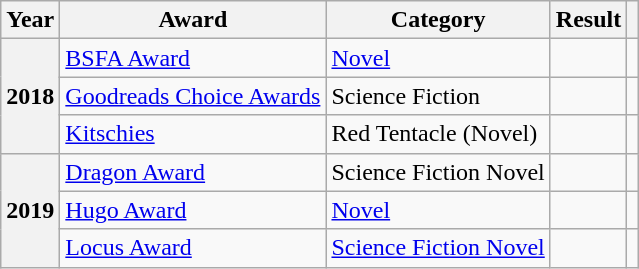<table class="wikitable sortable">
<tr>
<th>Year</th>
<th>Award</th>
<th>Category</th>
<th>Result</th>
<th></th>
</tr>
<tr>
<th rowspan="3">2018</th>
<td><a href='#'>BSFA Award</a></td>
<td><a href='#'>Novel</a></td>
<td></td>
<td></td>
</tr>
<tr>
<td><a href='#'>Goodreads Choice Awards</a></td>
<td>Science Fiction</td>
<td></td>
<td></td>
</tr>
<tr>
<td><a href='#'>Kitschies</a></td>
<td>Red Tentacle (Novel)</td>
<td></td>
<td></td>
</tr>
<tr>
<th rowspan="3">2019</th>
<td><a href='#'>Dragon Award</a></td>
<td>Science Fiction Novel</td>
<td></td>
<td></td>
</tr>
<tr>
<td><a href='#'>Hugo Award</a></td>
<td><a href='#'>Novel</a></td>
<td></td>
<td></td>
</tr>
<tr>
<td><a href='#'>Locus Award</a></td>
<td><a href='#'>Science Fiction Novel</a></td>
<td></td>
<td></td>
</tr>
</table>
